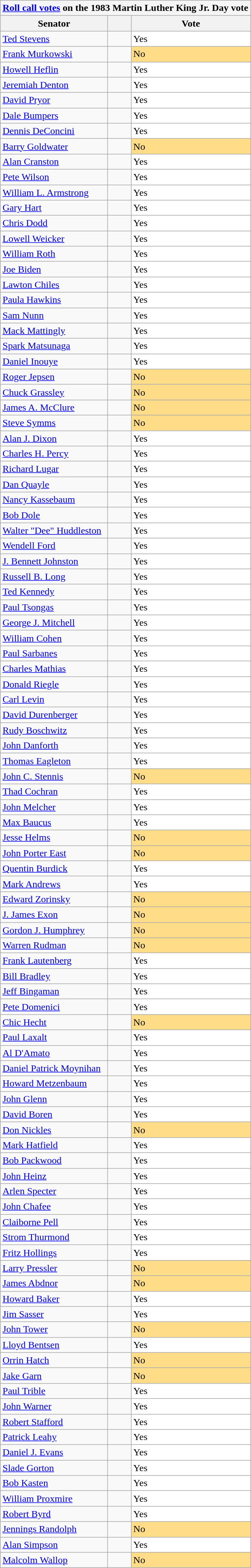<table class="wikitable sortable">
<tr>
<th colspan=4 style="background:#f5f5f5"><a href='#'>Roll call votes</a> on the 1983 Martin Luther King Jr. Day vote</th>
</tr>
<tr>
<th scope="col" style="width: 170px;">Senator</th>
<th></th>
<th>Vote</th>
</tr>
<tr>
<td><a href='#'>Ted Stevens</a></td>
<td></td>
<td style="background:#fff;">Yes</td>
</tr>
<tr>
<td><a href='#'>Frank Murkowski</a></td>
<td></td>
<td style="background:#ffdd88;">No</td>
</tr>
<tr>
<td><a href='#'>Howell Heflin</a></td>
<td></td>
<td style="background:#fff;">Yes</td>
</tr>
<tr>
<td><a href='#'>Jeremiah Denton</a></td>
<td></td>
<td style="background:#fff;">Yes</td>
</tr>
<tr>
<td><a href='#'>David Pryor</a></td>
<td></td>
<td style="background:#fff;">Yes</td>
</tr>
<tr>
<td><a href='#'>Dale Bumpers</a></td>
<td></td>
<td style="background:#fff;">Yes</td>
</tr>
<tr>
<td><a href='#'>Dennis DeConcini</a></td>
<td></td>
<td style="background:#fff;">Yes</td>
</tr>
<tr>
<td><a href='#'>Barry Goldwater</a></td>
<td></td>
<td style="background:#ffdd88;">No</td>
</tr>
<tr>
<td><a href='#'>Alan Cranston</a></td>
<td></td>
<td style="background:#fff;">Yes</td>
</tr>
<tr>
<td><a href='#'>Pete Wilson</a></td>
<td></td>
<td style="background:#fff;">Yes</td>
</tr>
<tr>
<td><a href='#'>William L. Armstrong</a></td>
<td></td>
<td style="background:#fff;">Yes</td>
</tr>
<tr>
<td><a href='#'>Gary Hart</a></td>
<td></td>
<td style="background:#fff;">Yes</td>
</tr>
<tr>
<td><a href='#'>Chris Dodd</a></td>
<td></td>
<td style="background:#fff;">Yes</td>
</tr>
<tr>
<td><a href='#'>Lowell Weicker</a></td>
<td></td>
<td style="background:#fff;">Yes</td>
</tr>
<tr>
<td><a href='#'>William Roth</a></td>
<td></td>
<td style="background:#fff;">Yes</td>
</tr>
<tr>
<td><a href='#'>Joe Biden</a></td>
<td></td>
<td style="background:#fff;">Yes</td>
</tr>
<tr>
<td><a href='#'>Lawton Chiles</a></td>
<td></td>
<td style="background:#fff;">Yes</td>
</tr>
<tr>
<td><a href='#'>Paula Hawkins</a></td>
<td></td>
<td style="background:#fff;">Yes</td>
</tr>
<tr>
<td><a href='#'>Sam Nunn</a></td>
<td></td>
<td style="background:#fff;">Yes</td>
</tr>
<tr>
<td><a href='#'>Mack Mattingly</a></td>
<td></td>
<td style="background:#fff;">Yes</td>
</tr>
<tr>
<td><a href='#'>Spark Matsunaga</a></td>
<td></td>
<td style="background:#fff;">Yes</td>
</tr>
<tr>
<td><a href='#'>Daniel Inouye</a></td>
<td></td>
<td style="background:#fff;">Yes</td>
</tr>
<tr>
<td><a href='#'>Roger Jepsen</a></td>
<td></td>
<td style="background:#ffdd88;">No</td>
</tr>
<tr>
<td><a href='#'>Chuck Grassley</a></td>
<td></td>
<td style="background:#ffdd88;">No</td>
</tr>
<tr>
<td><a href='#'>James A. McClure</a></td>
<td></td>
<td style="background:#ffdd88;">No</td>
</tr>
<tr>
<td><a href='#'>Steve Symms</a></td>
<td></td>
<td style="background:#ffdd88;">No</td>
</tr>
<tr>
<td><a href='#'>Alan J. Dixon</a></td>
<td></td>
<td style="background:#fff;">Yes</td>
</tr>
<tr>
<td><a href='#'>Charles H. Percy</a></td>
<td></td>
<td style="background:#fff;">Yes</td>
</tr>
<tr>
<td><a href='#'>Richard Lugar</a></td>
<td></td>
<td style="background:#fff;">Yes</td>
</tr>
<tr>
<td><a href='#'>Dan Quayle</a></td>
<td></td>
<td style="background:#fff;">Yes</td>
</tr>
<tr>
<td><a href='#'>Nancy Kassebaum</a></td>
<td></td>
<td style="background:#fff;">Yes</td>
</tr>
<tr>
<td><a href='#'>Bob Dole</a></td>
<td></td>
<td style="background:#fff;">Yes</td>
</tr>
<tr>
<td><a href='#'>Walter "Dee" Huddleston</a></td>
<td></td>
<td style="background:#fff;">Yes</td>
</tr>
<tr>
<td><a href='#'>Wendell Ford</a></td>
<td></td>
<td style="background:#fff;">Yes</td>
</tr>
<tr>
<td><a href='#'>J. Bennett Johnston</a></td>
<td></td>
<td style="background:#fff;">Yes</td>
</tr>
<tr>
<td><a href='#'>Russell B. Long</a></td>
<td></td>
<td style="background:#fff;">Yes</td>
</tr>
<tr>
<td><a href='#'>Ted Kennedy</a></td>
<td></td>
<td style="background:#fff;">Yes</td>
</tr>
<tr>
<td><a href='#'>Paul Tsongas</a></td>
<td></td>
<td style="background:#fff;">Yes</td>
</tr>
<tr>
<td><a href='#'>George J. Mitchell</a></td>
<td></td>
<td style="background:#fff;">Yes</td>
</tr>
<tr>
<td><a href='#'>William Cohen</a></td>
<td></td>
<td style="background:#fff;">Yes</td>
</tr>
<tr>
<td><a href='#'>Paul Sarbanes</a></td>
<td></td>
<td style="background:#fff;">Yes</td>
</tr>
<tr>
<td><a href='#'>Charles Mathias</a></td>
<td></td>
<td style="background:#fff;">Yes</td>
</tr>
<tr>
<td><a href='#'>Donald Riegle</a></td>
<td></td>
<td style="background:#fff;">Yes</td>
</tr>
<tr>
<td><a href='#'>Carl Levin</a></td>
<td></td>
<td style="background:#fff;">Yes</td>
</tr>
<tr>
<td><a href='#'>David Durenberger</a></td>
<td></td>
<td style="background:#fff;">Yes</td>
</tr>
<tr>
<td><a href='#'>Rudy Boschwitz</a></td>
<td></td>
<td style="background:#fff;">Yes</td>
</tr>
<tr>
<td><a href='#'>John Danforth</a></td>
<td></td>
<td style="background:#fff;">Yes</td>
</tr>
<tr>
<td><a href='#'>Thomas Eagleton</a></td>
<td></td>
<td style="background:#fff;">Yes</td>
</tr>
<tr>
<td><a href='#'>John C. Stennis</a></td>
<td></td>
<td style="background:#ffdd88;">No</td>
</tr>
<tr>
<td><a href='#'>Thad Cochran</a></td>
<td></td>
<td style="background:#fff;">Yes</td>
</tr>
<tr>
<td><a href='#'>John Melcher</a></td>
<td></td>
<td style="background:#fff;">Yes</td>
</tr>
<tr>
<td><a href='#'>Max Baucus</a></td>
<td></td>
<td style="background:#fff;">Yes</td>
</tr>
<tr>
<td><a href='#'>Jesse Helms</a></td>
<td></td>
<td style="background:#ffdd88;">No</td>
</tr>
<tr>
<td><a href='#'>John Porter East</a></td>
<td></td>
<td style="background:#ffdd88;">No</td>
</tr>
<tr>
<td><a href='#'>Quentin Burdick</a></td>
<td></td>
<td style="background:#fff;">Yes</td>
</tr>
<tr>
<td><a href='#'>Mark Andrews</a></td>
<td></td>
<td style="background:#fff;">Yes</td>
</tr>
<tr>
<td><a href='#'>Edward Zorinsky</a></td>
<td></td>
<td style="background:#ffdd88;">No</td>
</tr>
<tr>
<td><a href='#'>J. James Exon</a></td>
<td></td>
<td style="background:#ffdd88;">No</td>
</tr>
<tr>
<td><a href='#'>Gordon J. Humphrey</a></td>
<td></td>
<td style="background:#ffdd88;">No</td>
</tr>
<tr>
<td><a href='#'>Warren Rudman</a></td>
<td></td>
<td style="background:#ffdd88;">No</td>
</tr>
<tr>
<td><a href='#'>Frank Lautenberg</a></td>
<td></td>
<td style="background:#fff;">Yes</td>
</tr>
<tr>
<td><a href='#'>Bill Bradley</a></td>
<td></td>
<td style="background:#fff;">Yes</td>
</tr>
<tr>
<td><a href='#'>Jeff Bingaman</a></td>
<td></td>
<td style="background:#fff;">Yes</td>
</tr>
<tr>
<td><a href='#'>Pete Domenici</a></td>
<td></td>
<td style="background:#fff;">Yes</td>
</tr>
<tr>
<td><a href='#'>Chic Hecht</a></td>
<td></td>
<td style="background:#ffdd88;">No</td>
</tr>
<tr>
<td><a href='#'>Paul Laxalt</a></td>
<td></td>
<td style="background:#fff;">Yes</td>
</tr>
<tr>
<td><a href='#'>Al D'Amato</a></td>
<td></td>
<td style="background:#fff;">Yes</td>
</tr>
<tr>
<td><a href='#'>Daniel Patrick Moynihan</a></td>
<td></td>
<td style="background:#fff;">Yes</td>
</tr>
<tr>
<td><a href='#'>Howard Metzenbaum</a></td>
<td></td>
<td style="background:#fff;">Yes</td>
</tr>
<tr>
<td><a href='#'>John Glenn</a></td>
<td></td>
<td style="background:#fff;">Yes</td>
</tr>
<tr>
<td><a href='#'>David Boren</a></td>
<td></td>
<td style="background:#fff;">Yes</td>
</tr>
<tr>
<td><a href='#'>Don Nickles</a></td>
<td></td>
<td style="background:#ffdd88;">No</td>
</tr>
<tr>
<td><a href='#'>Mark Hatfield</a></td>
<td></td>
<td style="background:#fff;">Yes</td>
</tr>
<tr>
<td><a href='#'>Bob Packwood</a></td>
<td></td>
<td style="background:#fff;">Yes</td>
</tr>
<tr>
<td><a href='#'>John Heinz</a></td>
<td></td>
<td style="background:#fff;">Yes</td>
</tr>
<tr>
<td><a href='#'>Arlen Specter</a></td>
<td></td>
<td style="background:#fff;">Yes</td>
</tr>
<tr>
<td><a href='#'>John Chafee</a></td>
<td></td>
<td style="background:#fff;">Yes</td>
</tr>
<tr>
<td><a href='#'>Claiborne Pell</a></td>
<td></td>
<td style="background:#fff;">Yes</td>
</tr>
<tr>
<td><a href='#'>Strom Thurmond</a></td>
<td></td>
<td style="background:#fff;">Yes</td>
</tr>
<tr>
<td><a href='#'>Fritz Hollings</a></td>
<td></td>
<td style="background:#fff;">Yes</td>
</tr>
<tr>
<td><a href='#'>Larry Pressler</a></td>
<td></td>
<td style="background:#ffdd88;">No</td>
</tr>
<tr>
<td><a href='#'>James Abdnor</a></td>
<td></td>
<td style="background:#ffdd88;">No</td>
</tr>
<tr>
<td><a href='#'>Howard Baker</a></td>
<td></td>
<td style="background:#fff;">Yes</td>
</tr>
<tr>
<td><a href='#'>Jim Sasser</a></td>
<td></td>
<td style="background:#fff;">Yes</td>
</tr>
<tr>
<td><a href='#'>John Tower</a></td>
<td></td>
<td style="background:#ffdd88;">No</td>
</tr>
<tr>
<td><a href='#'>Lloyd Bentsen</a></td>
<td></td>
<td style="background:#fff;">Yes</td>
</tr>
<tr>
<td><a href='#'>Orrin Hatch</a></td>
<td></td>
<td style="background:#ffdd88;">No</td>
</tr>
<tr>
<td><a href='#'>Jake Garn</a></td>
<td></td>
<td style="background:#ffdd88;">No</td>
</tr>
<tr>
<td><a href='#'>Paul Trible</a></td>
<td></td>
<td style="background:#fff;">Yes</td>
</tr>
<tr>
<td><a href='#'>John Warner</a></td>
<td></td>
<td style="background:#fff;">Yes</td>
</tr>
<tr>
<td><a href='#'>Robert Stafford</a></td>
<td></td>
<td style="background:#fff;">Yes</td>
</tr>
<tr>
<td><a href='#'>Patrick Leahy</a></td>
<td></td>
<td style="background:#fff;">Yes</td>
</tr>
<tr>
<td><a href='#'>Daniel J. Evans</a></td>
<td></td>
<td style="background:#fff;">Yes</td>
</tr>
<tr>
<td><a href='#'>Slade Gorton</a></td>
<td></td>
<td style="background:#fff;">Yes</td>
</tr>
<tr>
<td><a href='#'>Bob Kasten</a></td>
<td></td>
<td style="background:#fff;">Yes</td>
</tr>
<tr>
<td><a href='#'>William Proxmire</a></td>
<td></td>
<td style="background:#fff;">Yes</td>
</tr>
<tr>
<td><a href='#'>Robert Byrd</a></td>
<td></td>
<td style="background:#fff;">Yes</td>
</tr>
<tr>
<td><a href='#'>Jennings Randolph</a></td>
<td></td>
<td style="background:#ffdd88;">No</td>
</tr>
<tr>
<td><a href='#'>Alan Simpson</a></td>
<td></td>
<td style="background:#fff;">Yes</td>
</tr>
<tr>
<td><a href='#'>Malcolm Wallop</a></td>
<td></td>
<td style="background:#ffdd88;">No</td>
</tr>
</table>
